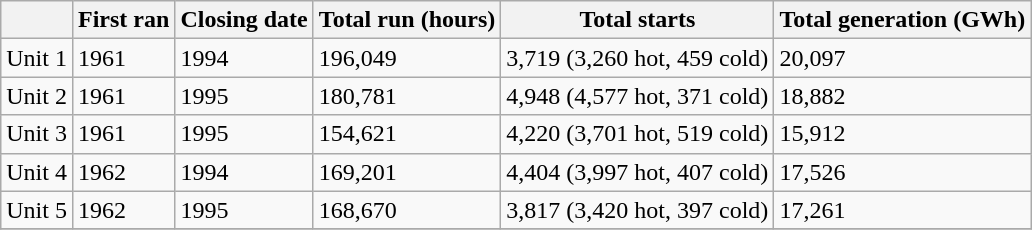<table class="wikitable">
<tr>
<th></th>
<th>First ran</th>
<th>Closing date</th>
<th>Total run (hours)</th>
<th>Total starts</th>
<th>Total generation (GWh)</th>
</tr>
<tr>
<td>Unit 1</td>
<td>1961</td>
<td>1994</td>
<td>196,049</td>
<td>3,719 (3,260 hot, 459 cold)</td>
<td>20,097</td>
</tr>
<tr>
<td>Unit 2</td>
<td>1961</td>
<td>1995</td>
<td>180,781</td>
<td>4,948 (4,577 hot, 371 cold)</td>
<td>18,882</td>
</tr>
<tr>
<td>Unit 3</td>
<td>1961</td>
<td>1995</td>
<td>154,621</td>
<td>4,220 (3,701 hot, 519 cold)</td>
<td>15,912</td>
</tr>
<tr>
<td>Unit 4</td>
<td>1962</td>
<td>1994</td>
<td>169,201</td>
<td>4,404 (3,997 hot, 407 cold)</td>
<td>17,526</td>
</tr>
<tr>
<td>Unit 5</td>
<td>1962</td>
<td>1995</td>
<td>168,670</td>
<td>3,817 (3,420 hot, 397 cold)</td>
<td>17,261</td>
</tr>
<tr>
</tr>
</table>
